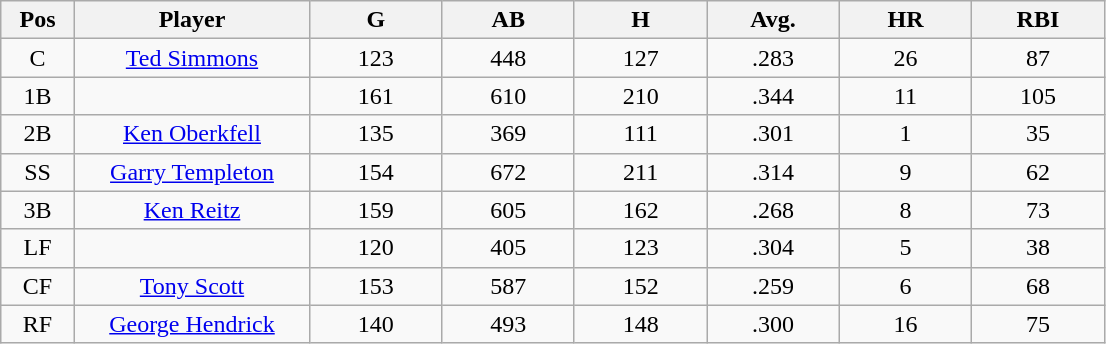<table class="wikitable sortable">
<tr>
<th bgcolor="#DDDDFF" width="5%">Pos</th>
<th bgcolor="#DDDDFF" width="16%">Player</th>
<th bgcolor="#DDDDFF" width="9%">G</th>
<th bgcolor="#DDDDFF" width="9%">AB</th>
<th bgcolor="#DDDDFF" width="9%">H</th>
<th bgcolor="#DDDDFF" width="9%">Avg.</th>
<th bgcolor="#DDDDFF" width="9%">HR</th>
<th bgcolor="#DDDDFF" width="9%">RBI</th>
</tr>
<tr align="center">
<td>C</td>
<td><a href='#'>Ted Simmons</a></td>
<td>123</td>
<td>448</td>
<td>127</td>
<td>.283</td>
<td>26</td>
<td>87</td>
</tr>
<tr align="center">
<td>1B</td>
<td></td>
<td>161</td>
<td>610</td>
<td>210</td>
<td>.344</td>
<td>11</td>
<td>105</td>
</tr>
<tr align="center">
<td>2B</td>
<td><a href='#'>Ken Oberkfell</a></td>
<td>135</td>
<td>369</td>
<td>111</td>
<td>.301</td>
<td>1</td>
<td>35</td>
</tr>
<tr align="center">
<td>SS</td>
<td><a href='#'>Garry Templeton</a></td>
<td>154</td>
<td>672</td>
<td>211</td>
<td>.314</td>
<td>9</td>
<td>62</td>
</tr>
<tr align="center">
<td>3B</td>
<td><a href='#'>Ken Reitz</a></td>
<td>159</td>
<td>605</td>
<td>162</td>
<td>.268</td>
<td>8</td>
<td>73</td>
</tr>
<tr align="center">
<td>LF</td>
<td></td>
<td>120</td>
<td>405</td>
<td>123</td>
<td>.304</td>
<td>5</td>
<td>38</td>
</tr>
<tr align="center">
<td>CF</td>
<td><a href='#'>Tony Scott</a></td>
<td>153</td>
<td>587</td>
<td>152</td>
<td>.259</td>
<td>6</td>
<td>68</td>
</tr>
<tr align="center">
<td>RF</td>
<td><a href='#'>George Hendrick</a></td>
<td>140</td>
<td>493</td>
<td>148</td>
<td>.300</td>
<td>16</td>
<td>75</td>
</tr>
</table>
